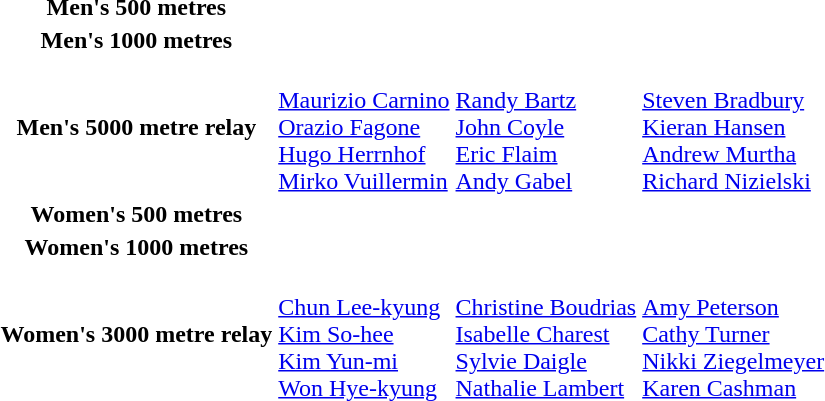<table>
<tr>
<th scope="row">Men's 500 metres <br> </th>
<td></td>
<td></td>
<td></td>
</tr>
<tr>
<th scope="row">Men's 1000 metres <br> </th>
<td></td>
<td></td>
<td></td>
</tr>
<tr>
<th scope="row">Men's 5000 metre relay <br> </th>
<td> <br> <a href='#'>Maurizio Carnino</a> <br> <a href='#'>Orazio Fagone</a> <br> <a href='#'>Hugo Herrnhof</a> <br> <a href='#'>Mirko Vuillermin</a></td>
<td> <br> <a href='#'>Randy Bartz</a> <br> <a href='#'>John Coyle</a> <br> <a href='#'>Eric Flaim</a> <br> <a href='#'>Andy Gabel</a></td>
<td> <br> <a href='#'>Steven Bradbury</a> <br> <a href='#'>Kieran Hansen</a> <br> <a href='#'>Andrew Murtha</a> <br> <a href='#'>Richard Nizielski</a></td>
</tr>
<tr>
<th scope="row">Women's 500 metres <br> </th>
<td></td>
<td></td>
<td></td>
</tr>
<tr>
<th scope="row">Women's 1000 metres <br> </th>
<td></td>
<td></td>
<td></td>
</tr>
<tr>
<th scope="row">Women's 3000 metre relay <br> </th>
<td> <br> <a href='#'>Chun Lee-kyung</a> <br> <a href='#'>Kim So-hee</a> <br> <a href='#'>Kim Yun-mi</a> <br> <a href='#'>Won Hye-kyung</a></td>
<td> <br> <a href='#'>Christine Boudrias</a> <br> <a href='#'>Isabelle Charest</a> <br> <a href='#'>Sylvie Daigle</a> <br> <a href='#'>Nathalie Lambert</a></td>
<td> <br> <a href='#'>Amy Peterson</a> <br> <a href='#'>Cathy Turner</a> <br> <a href='#'>Nikki Ziegelmeyer</a> <br> <a href='#'>Karen Cashman</a></td>
</tr>
</table>
